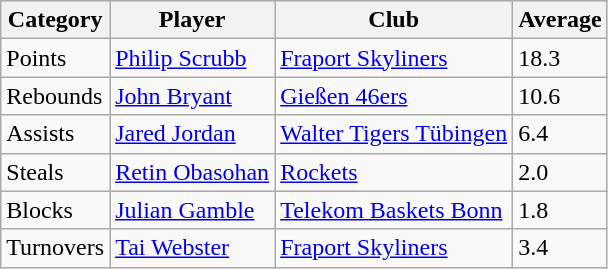<table class="wikitable">
<tr>
<th>Category</th>
<th>Player</th>
<th>Club</th>
<th>Average</th>
</tr>
<tr>
<td>Points</td>
<td> <a href='#'>Philip Scrubb</a></td>
<td><a href='#'>Fraport Skyliners</a></td>
<td>18.3</td>
</tr>
<tr>
<td>Rebounds</td>
<td> <a href='#'>John Bryant</a></td>
<td><a href='#'>Gießen 46ers</a></td>
<td>10.6</td>
</tr>
<tr>
<td>Assists</td>
<td> <a href='#'>Jared Jordan</a></td>
<td><a href='#'>Walter Tigers Tübingen</a></td>
<td>6.4</td>
</tr>
<tr>
<td>Steals</td>
<td> <a href='#'>Retin Obasohan</a></td>
<td><a href='#'>Rockets</a></td>
<td>2.0</td>
</tr>
<tr>
<td>Blocks</td>
<td> <a href='#'>Julian Gamble</a></td>
<td><a href='#'>Telekom Baskets Bonn</a></td>
<td>1.8</td>
</tr>
<tr>
<td>Turnovers</td>
<td> <a href='#'>Tai Webster</a></td>
<td><a href='#'>Fraport Skyliners</a></td>
<td>3.4</td>
</tr>
</table>
